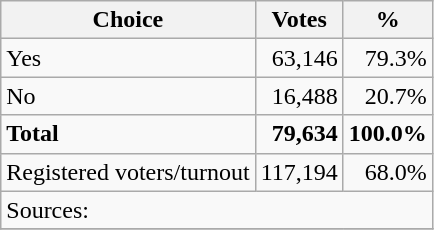<table class=wikitable style=text-align:right>
<tr>
<th>Choice</th>
<th>Votes</th>
<th>%</th>
</tr>
<tr>
<td align=left> Yes</td>
<td>63,146</td>
<td>79.3%</td>
</tr>
<tr>
<td align=left> No</td>
<td>16,488</td>
<td>20.7%</td>
</tr>
<tr>
<td align=left><strong>Total</strong></td>
<td><strong>79,634</strong></td>
<td><strong>100.0%</strong></td>
</tr>
<tr>
<td align=left>Registered voters/turnout</td>
<td>117,194</td>
<td>68.0%</td>
</tr>
<tr>
<td align=left colspan=3>Sources: </td>
</tr>
<tr>
</tr>
</table>
